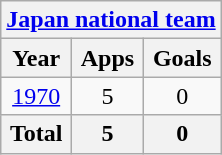<table class="wikitable" style="text-align:center">
<tr>
<th colspan=3><a href='#'>Japan national team</a></th>
</tr>
<tr>
<th>Year</th>
<th>Apps</th>
<th>Goals</th>
</tr>
<tr>
<td><a href='#'>1970</a></td>
<td>5</td>
<td>0</td>
</tr>
<tr>
<th>Total</th>
<th>5</th>
<th>0</th>
</tr>
</table>
